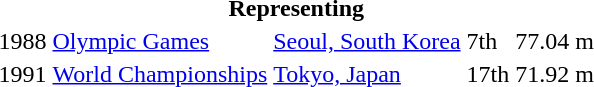<table>
<tr>
<th colspan="5">Representing </th>
</tr>
<tr>
<td>1988</td>
<td><a href='#'>Olympic Games</a></td>
<td><a href='#'>Seoul, South Korea</a></td>
<td>7th</td>
<td>77.04 m</td>
</tr>
<tr>
<td>1991</td>
<td><a href='#'>World Championships</a></td>
<td><a href='#'>Tokyo, Japan</a></td>
<td>17th</td>
<td>71.92 m</td>
</tr>
</table>
